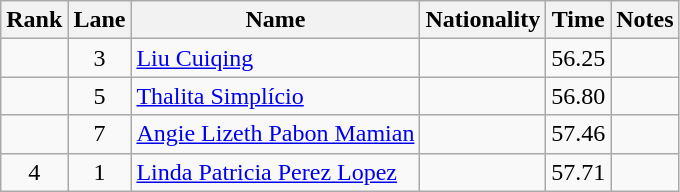<table class="wikitable sortable" style="text-align:center">
<tr>
<th>Rank</th>
<th>Lane</th>
<th>Name</th>
<th>Nationality</th>
<th>Time</th>
<th>Notes</th>
</tr>
<tr>
<td></td>
<td>3</td>
<td align="left"><a href='#'>Liu Cuiqing</a></td>
<td align="left"></td>
<td>56.25</td>
<td></td>
</tr>
<tr>
<td></td>
<td>5</td>
<td align="left"><a href='#'>Thalita Simplício</a></td>
<td align="left"></td>
<td>56.80</td>
<td></td>
</tr>
<tr>
<td></td>
<td>7</td>
<td align="left"><a href='#'>Angie Lizeth Pabon Mamian</a></td>
<td align="left"></td>
<td>57.46</td>
<td></td>
</tr>
<tr>
<td>4</td>
<td>1</td>
<td align="left"><a href='#'>Linda Patricia Perez Lopez</a></td>
<td align="left"></td>
<td>57.71</td>
<td></td>
</tr>
</table>
